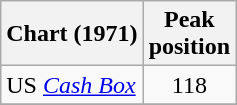<table class="wikitable">
<tr>
<th>Chart (1971)</th>
<th>Peak<br>position</th>
</tr>
<tr>
<td>US <a href='#'><em>Cash Box</em></a></td>
<td align="center">118</td>
</tr>
<tr>
</tr>
</table>
